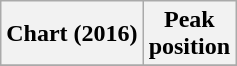<table class="wikitable plainrowheaders" style="text-align:center">
<tr>
<th>Chart (2016)</th>
<th>Peak<br>position</th>
</tr>
<tr>
</tr>
</table>
